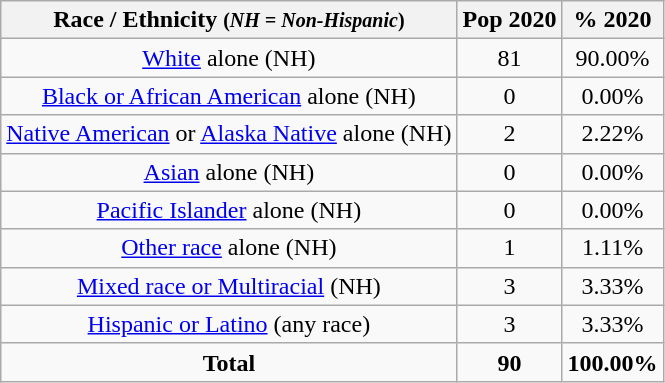<table class="wikitable" style="text-align:center;">
<tr>
<th>Race / Ethnicity <small>(<em>NH = Non-Hispanic</em>)</small></th>
<th>Pop 2020</th>
<th>% 2020</th>
</tr>
<tr>
<td><a href='#'>White</a> alone (NH)</td>
<td>81</td>
<td>90.00%</td>
</tr>
<tr>
<td><a href='#'>Black or African American</a> alone (NH)</td>
<td>0</td>
<td>0.00%</td>
</tr>
<tr>
<td><a href='#'>Native American</a> or <a href='#'>Alaska Native</a> alone (NH)</td>
<td>2</td>
<td>2.22%</td>
</tr>
<tr>
<td><a href='#'>Asian</a> alone (NH)</td>
<td>0</td>
<td>0.00%</td>
</tr>
<tr>
<td><a href='#'>Pacific Islander</a> alone (NH)</td>
<td>0</td>
<td>0.00%</td>
</tr>
<tr>
<td><a href='#'>Other race</a> alone (NH)</td>
<td>1</td>
<td>1.11%</td>
</tr>
<tr>
<td><a href='#'>Mixed race or Multiracial</a> (NH)</td>
<td>3</td>
<td>3.33%</td>
</tr>
<tr>
<td><a href='#'>Hispanic or Latino</a> (any race)</td>
<td>3</td>
<td>3.33%</td>
</tr>
<tr>
<td><strong>Total</strong></td>
<td><strong>90</strong></td>
<td><strong>100.00%</strong></td>
</tr>
</table>
